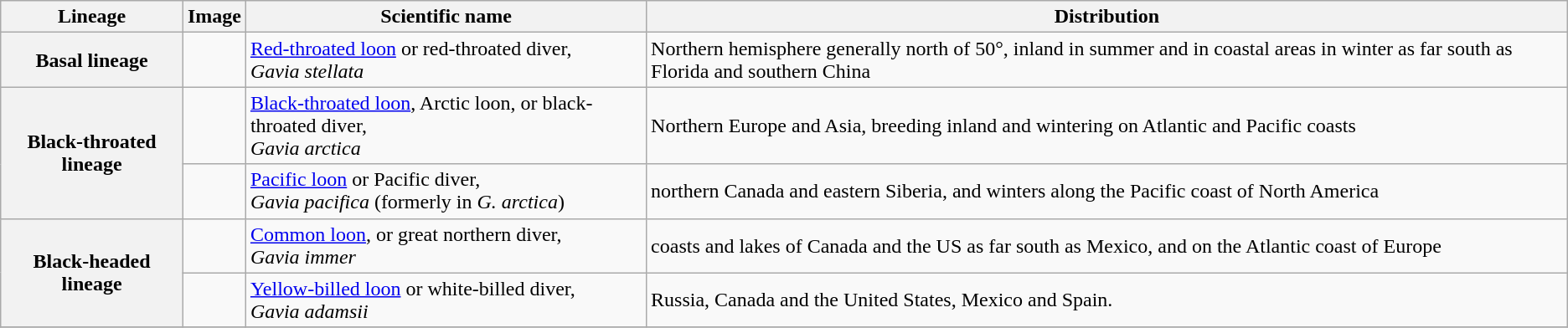<table class="wikitable collapsible">
<tr>
<th>Lineage</th>
<th>Image</th>
<th>Scientific name</th>
<th>Distribution</th>
</tr>
<tr>
<th rowspan="1"  style="text-align:center;">Basal lineage</th>
<td></td>
<td><a href='#'>Red-throated loon</a> or red-throated diver,<br><em>Gavia stellata</em></td>
<td>Northern hemisphere generally north of 50°, inland in summer and in coastal areas in winter as far south as Florida and southern China</td>
</tr>
<tr>
<th rowspan="2"  style="text-align:center;">Black-throated lineage</th>
<td></td>
<td><a href='#'>Black-throated loon</a>, Arctic loon, or black-throated diver, <br><em>Gavia arctica</em></td>
<td>Northern Europe and Asia, breeding inland and wintering on Atlantic and Pacific coasts</td>
</tr>
<tr>
<td></td>
<td><a href='#'>Pacific loon</a> or Pacific diver,  <br><em>Gavia pacifica</em> (formerly in <em>G. arctica</em>)</td>
<td>northern Canada and eastern Siberia, and winters along the Pacific coast of North America</td>
</tr>
<tr>
<th rowspan="2"  style="text-align:center;">Black-headed lineage</th>
<td></td>
<td><a href='#'>Common loon</a>, or great northern diver, <br> <em>Gavia immer</em></td>
<td>coasts and lakes of Canada and the US as far south as Mexico, and on the Atlantic coast of Europe</td>
</tr>
<tr>
<td></td>
<td><a href='#'>Yellow-billed loon</a> or white-billed diver, <br><em>Gavia adamsii</em></td>
<td>Russia, Canada and the United States, Mexico and Spain.</td>
</tr>
<tr>
</tr>
</table>
